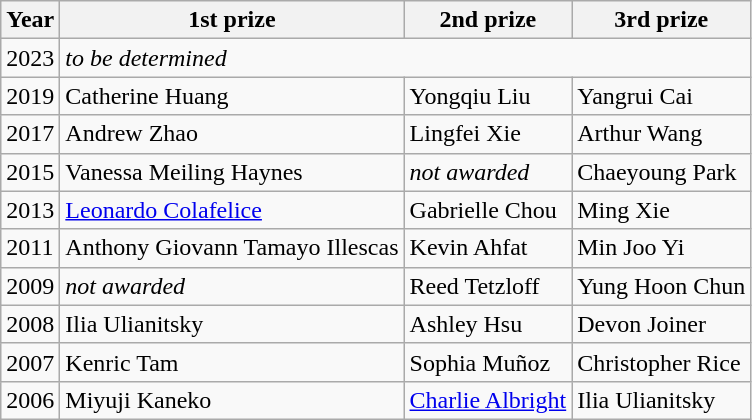<table class="wikitable">
<tr>
<th>Year</th>
<th>1st prize</th>
<th>2nd prize</th>
<th>3rd prize</th>
</tr>
<tr>
<td>2023</td>
<td colspan="3"><em>to be determined</em></td>
</tr>
<tr>
<td>2019</td>
<td> Catherine Huang</td>
<td> Yongqiu Liu</td>
<td> Yangrui Cai</td>
</tr>
<tr>
<td>2017</td>
<td> Andrew Zhao</td>
<td> Lingfei Xie</td>
<td> Arthur Wang</td>
</tr>
<tr>
<td>2015</td>
<td> Vanessa Meiling Haynes</td>
<td><em>not awarded</em></td>
<td> Chaeyoung Park</td>
</tr>
<tr>
<td>2013</td>
<td><strong></strong> <a href='#'>Leonardo Colafelice</a></td>
<td>  Gabrielle Chou</td>
<td> Ming Xie</td>
</tr>
<tr>
<td>2011</td>
<td> Anthony Giovann Tamayo Illescas</td>
<td> Kevin Ahfat</td>
<td> Min Joo Yi</td>
</tr>
<tr>
<td>2009</td>
<td><em>not awarded</em></td>
<td> Reed Tetzloff</td>
<td> Yung Hoon Chun</td>
</tr>
<tr>
<td>2008</td>
<td> Ilia Ulianitsky</td>
<td> Ashley Hsu</td>
<td> Devon Joiner</td>
</tr>
<tr>
<td>2007</td>
<td> Kenric Tam</td>
<td> Sophia Muñoz</td>
<td> Christopher Rice</td>
</tr>
<tr>
<td>2006</td>
<td>  Miyuji Kaneko</td>
<td> <a href='#'>Charlie Albright</a></td>
<td> Ilia Ulianitsky</td>
</tr>
</table>
